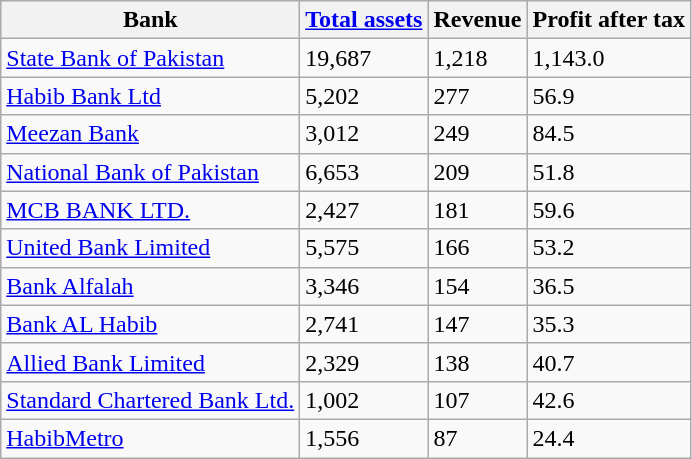<table class="wikitable">
<tr>
<th>Bank</th>
<th><a href='#'>Total assets</a></th>
<th>Revenue</th>
<th>Profit after tax</th>
</tr>
<tr>
<td><a href='#'>State Bank of Pakistan</a></td>
<td>19,687</td>
<td>1,218</td>
<td>1,143.0</td>
</tr>
<tr>
<td><a href='#'>Habib Bank Ltd</a></td>
<td>5,202</td>
<td>277</td>
<td>56.9</td>
</tr>
<tr>
<td><a href='#'>Meezan Bank</a></td>
<td>3,012</td>
<td>249</td>
<td>84.5</td>
</tr>
<tr>
<td><a href='#'>National Bank of Pakistan</a></td>
<td>6,653</td>
<td>209</td>
<td>51.8</td>
</tr>
<tr>
<td><a href='#'>MCB BANK LTD.</a></td>
<td>2,427</td>
<td>181</td>
<td>59.6</td>
</tr>
<tr>
<td><a href='#'>United Bank Limited</a></td>
<td>5,575</td>
<td>166</td>
<td>53.2</td>
</tr>
<tr>
<td><a href='#'>Bank Alfalah</a></td>
<td>3,346</td>
<td>154</td>
<td>36.5</td>
</tr>
<tr>
<td><a href='#'>Bank AL Habib</a></td>
<td>2,741</td>
<td>147</td>
<td>35.3</td>
</tr>
<tr>
<td><a href='#'>Allied Bank Limited</a></td>
<td>2,329</td>
<td>138</td>
<td>40.7</td>
</tr>
<tr>
<td><a href='#'>Standard Chartered Bank Ltd.</a></td>
<td>1,002</td>
<td>107</td>
<td>42.6</td>
</tr>
<tr>
<td><a href='#'>HabibMetro</a></td>
<td>1,556</td>
<td>87</td>
<td>24.4</td>
</tr>
</table>
